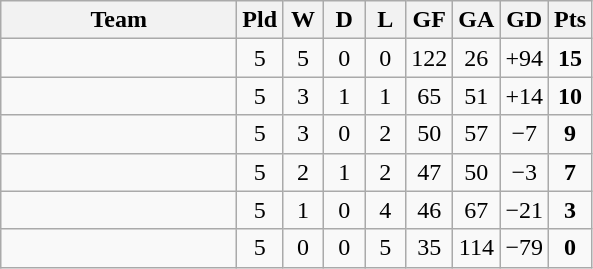<table class="wikitable" style="text-align:center;">
<tr>
<th width=150>Team</th>
<th width=20>Pld</th>
<th width=20>W</th>
<th width=20>D</th>
<th width=20>L</th>
<th width=20>GF</th>
<th width=20>GA</th>
<th width=20>GD</th>
<th width=20>Pts</th>
</tr>
<tr>
<td align="left"></td>
<td>5</td>
<td>5</td>
<td>0</td>
<td>0</td>
<td>122</td>
<td>26</td>
<td>+94</td>
<td><strong>15</strong></td>
</tr>
<tr>
<td align="left"></td>
<td>5</td>
<td>3</td>
<td>1</td>
<td>1</td>
<td>65</td>
<td>51</td>
<td>+14</td>
<td><strong>10</strong></td>
</tr>
<tr>
<td align="left"></td>
<td>5</td>
<td>3</td>
<td>0</td>
<td>2</td>
<td>50</td>
<td>57</td>
<td>−7</td>
<td><strong>9</strong></td>
</tr>
<tr>
<td align="left"></td>
<td>5</td>
<td>2</td>
<td>1</td>
<td>2</td>
<td>47</td>
<td>50</td>
<td>−3</td>
<td><strong>7</strong></td>
</tr>
<tr>
<td align="left"></td>
<td>5</td>
<td>1</td>
<td>0</td>
<td>4</td>
<td>46</td>
<td>67</td>
<td>−21</td>
<td><strong>3</strong></td>
</tr>
<tr>
<td align="left"></td>
<td>5</td>
<td>0</td>
<td>0</td>
<td>5</td>
<td>35</td>
<td>114</td>
<td>−79</td>
<td><strong>0</strong></td>
</tr>
</table>
